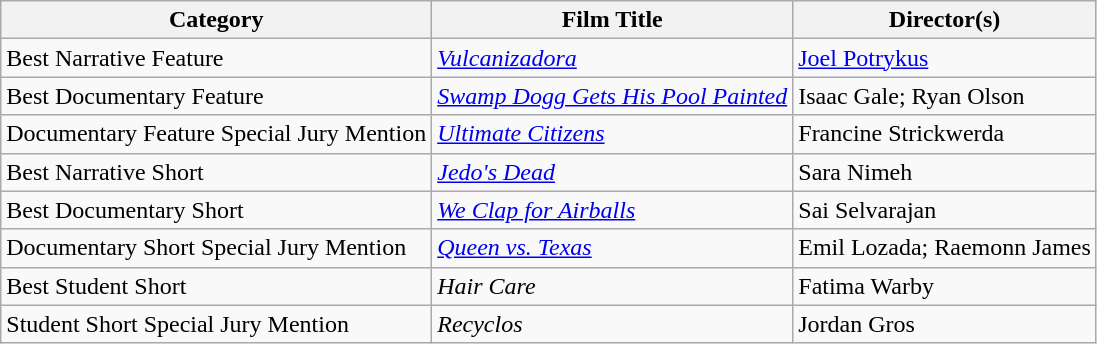<table class="wikitable">
<tr>
<th>Category</th>
<th>Film Title</th>
<th>Director(s)</th>
</tr>
<tr>
<td>Best Narrative Feature</td>
<td><em><a href='#'>Vulcanizadora</a></em></td>
<td><a href='#'>Joel Potrykus</a></td>
</tr>
<tr>
<td>Best Documentary Feature</td>
<td><em><a href='#'>Swamp Dogg Gets His Pool Painted</a></em></td>
<td>Isaac Gale; Ryan Olson</td>
</tr>
<tr>
<td>Documentary Feature Special Jury Mention</td>
<td><em><a href='#'>Ultimate Citizens</a></em></td>
<td>Francine Strickwerda</td>
</tr>
<tr>
<td>Best Narrative Short</td>
<td><em><a href='#'>Jedo's Dead</a></em></td>
<td>Sara Nimeh</td>
</tr>
<tr>
<td>Best Documentary Short</td>
<td><em><a href='#'>We Clap for Airballs</a></em></td>
<td>Sai Selvarajan</td>
</tr>
<tr>
<td>Documentary Short Special Jury Mention</td>
<td><em><a href='#'>Queen vs. Texas</a></em></td>
<td>Emil Lozada; Raemonn James</td>
</tr>
<tr>
<td>Best Student Short</td>
<td><em>Hair Care</em></td>
<td>Fatima Warby</td>
</tr>
<tr>
<td>Student Short Special Jury Mention</td>
<td><em>Recyclos</em></td>
<td>Jordan Gros</td>
</tr>
</table>
